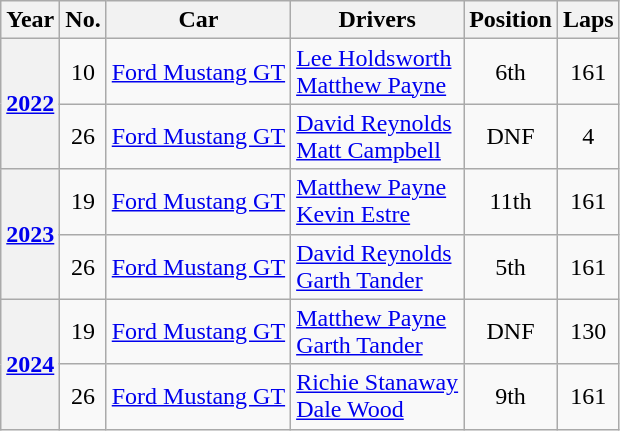<table class="wikitable">
<tr>
<th>Year</th>
<th>No.</th>
<th>Car</th>
<th>Drivers</th>
<th>Position</th>
<th>Laps</th>
</tr>
<tr>
<th rowspan=2><a href='#'>2022</a></th>
<td align=center>10</td>
<td><a href='#'>Ford Mustang GT</a></td>
<td> <a href='#'>Lee Holdsworth</a><br> <a href='#'>Matthew Payne</a></td>
<td align=center>6th</td>
<td align=center>161</td>
</tr>
<tr>
<td align=center>26</td>
<td><a href='#'>Ford Mustang GT</a></td>
<td> <a href='#'>David Reynolds</a><br> <a href='#'>Matt Campbell</a></td>
<td align=center>DNF</td>
<td align=center>4</td>
</tr>
<tr>
<th rowspan=2><a href='#'>2023</a></th>
<td align=center>19</td>
<td><a href='#'>Ford Mustang GT</a></td>
<td> <a href='#'>Matthew Payne</a><br> <a href='#'>Kevin Estre</a></td>
<td align=center>11th</td>
<td align=center>161</td>
</tr>
<tr>
<td align=center>26</td>
<td><a href='#'>Ford Mustang GT</a></td>
<td> <a href='#'>David Reynolds</a><br> <a href='#'>Garth Tander</a></td>
<td align=center>5th</td>
<td align=center>161</td>
</tr>
<tr>
<th rowspan=2><a href='#'>2024</a></th>
<td align=center>19</td>
<td><a href='#'>Ford Mustang GT</a></td>
<td> <a href='#'>Matthew Payne</a><br> <a href='#'>Garth Tander</a></td>
<td align=center>DNF</td>
<td align=center>130</td>
</tr>
<tr>
<td align=center>26</td>
<td><a href='#'>Ford Mustang GT</a></td>
<td> <a href='#'>Richie Stanaway</a><br> <a href='#'>Dale Wood</a></td>
<td align=center>9th</td>
<td align=center>161</td>
</tr>
</table>
